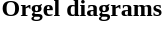<table ->
<tr>
<th colspan="2">Orgel diagrams</th>
</tr>
<tr>
<td bgcolor="#FFFFFF"></td>
<td bgcolor="#FFFFFF"></td>
</tr>
</table>
